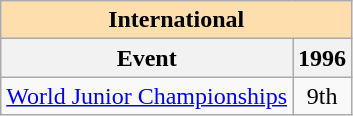<table class="wikitable" style="text-align:center">
<tr>
<th style="background-color: #ffdead; " colspan=2 align=center>International</th>
</tr>
<tr>
<th>Event</th>
<th>1996</th>
</tr>
<tr>
<td align=left><a href='#'>World Junior Championships</a></td>
<td>9th</td>
</tr>
</table>
